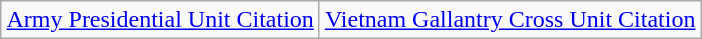<table class="wikitable" style="margin:1em auto; text-align:center;">
<tr>
<td colspan="6"><a href='#'>Army Presidential Unit Citation</a></td>
<td colspan="6"><a href='#'>Vietnam Gallantry Cross Unit Citation</a></td>
</tr>
</table>
